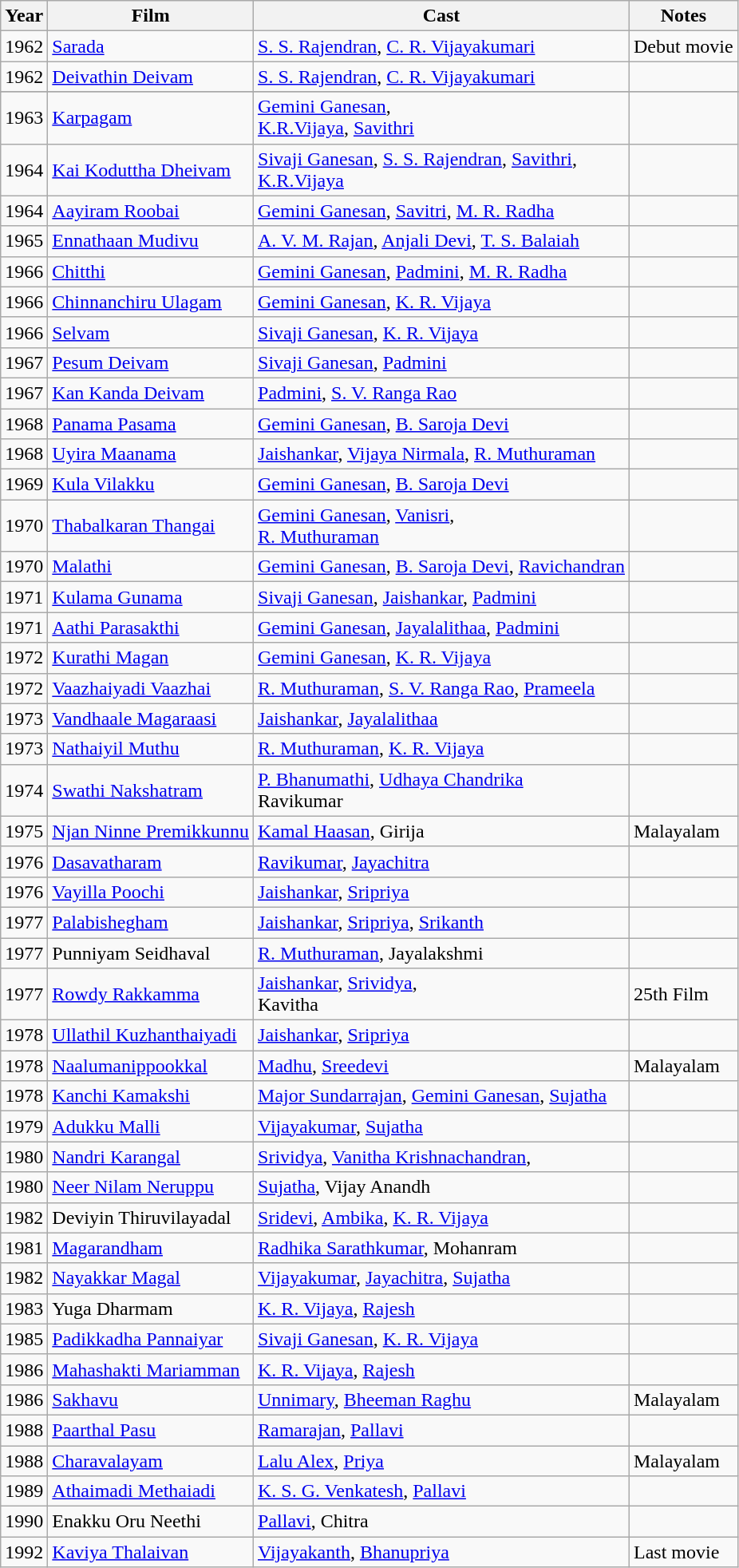<table class="wikitable sortable">
<tr>
<th>Year</th>
<th>Film</th>
<th>Cast</th>
<th>Notes</th>
</tr>
<tr>
<td>1962</td>
<td><a href='#'>Sarada</a></td>
<td><a href='#'>S. S. Rajendran</a>, <a href='#'>C. R. Vijayakumari</a></td>
<td>Debut movie</td>
</tr>
<tr>
<td>1962</td>
<td><a href='#'>Deivathin Deivam</a></td>
<td><a href='#'>S. S. Rajendran</a>, <a href='#'>C. R. Vijayakumari</a></td>
<td></td>
</tr>
<tr>
</tr>
<tr>
<td>1963</td>
<td><a href='#'>Karpagam</a></td>
<td><a href='#'>Gemini Ganesan</a>,<br><a href='#'>K.R.Vijaya</a>, <a href='#'>Savithri</a></td>
<td></td>
</tr>
<tr>
<td>1964</td>
<td><a href='#'>Kai Koduttha Dheivam</a></td>
<td><a href='#'>Sivaji Ganesan</a>, <a href='#'>S. S. Rajendran</a>, <a href='#'>Savithri</a>,<br><a href='#'>K.R.Vijaya</a></td>
<td></td>
</tr>
<tr>
<td>1964</td>
<td><a href='#'>Aayiram Roobai</a></td>
<td><a href='#'>Gemini Ganesan</a>, <a href='#'>Savitri</a>, <a href='#'>M. R. Radha</a></td>
</tr>
<tr>
<td>1965</td>
<td><a href='#'>Ennathaan Mudivu</a></td>
<td><a href='#'>A. V. M. Rajan</a>, <a href='#'>Anjali Devi</a>, <a href='#'>T. S. Balaiah</a></td>
<td></td>
</tr>
<tr>
<td>1966</td>
<td><a href='#'>Chitthi</a></td>
<td><a href='#'>Gemini Ganesan</a>, <a href='#'>Padmini</a>, <a href='#'>M. R. Radha</a></td>
<td></td>
</tr>
<tr>
<td>1966</td>
<td><a href='#'>Chinnanchiru Ulagam</a></td>
<td><a href='#'>Gemini Ganesan</a>, <a href='#'>K. R. Vijaya</a></td>
<td></td>
</tr>
<tr>
<td>1966</td>
<td><a href='#'>Selvam</a></td>
<td><a href='#'>Sivaji Ganesan</a>, <a href='#'>K. R. Vijaya</a></td>
<td></td>
</tr>
<tr>
<td>1967</td>
<td><a href='#'>Pesum Deivam</a></td>
<td><a href='#'>Sivaji Ganesan</a>, <a href='#'>Padmini</a></td>
<td></td>
</tr>
<tr>
<td>1967</td>
<td><a href='#'>Kan Kanda Deivam</a></td>
<td><a href='#'>Padmini</a>, <a href='#'>S. V. Ranga Rao</a></td>
<td></td>
</tr>
<tr>
<td>1968</td>
<td><a href='#'>Panama Pasama</a></td>
<td><a href='#'>Gemini Ganesan</a>, <a href='#'>B. Saroja Devi</a></td>
<td></td>
</tr>
<tr>
<td>1968</td>
<td><a href='#'>Uyira Maanama</a></td>
<td><a href='#'>Jaishankar</a>, <a href='#'>Vijaya Nirmala</a>, <a href='#'>R. Muthuraman</a></td>
<td></td>
</tr>
<tr>
<td>1969</td>
<td><a href='#'>Kula Vilakku</a></td>
<td><a href='#'>Gemini Ganesan</a>, <a href='#'>B. Saroja Devi</a></td>
<td></td>
</tr>
<tr>
<td>1970</td>
<td><a href='#'>Thabalkaran Thangai</a></td>
<td><a href='#'>Gemini Ganesan</a>, <a href='#'>Vanisri</a>,<br><a href='#'>R. Muthuraman</a></td>
<td></td>
</tr>
<tr>
<td>1970</td>
<td><a href='#'>Malathi</a></td>
<td><a href='#'>Gemini Ganesan</a>, <a href='#'>B. Saroja Devi</a>, <a href='#'>Ravichandran</a></td>
<td></td>
</tr>
<tr>
<td>1971</td>
<td><a href='#'>Kulama Gunama</a></td>
<td><a href='#'>Sivaji Ganesan</a>, <a href='#'>Jaishankar</a>, <a href='#'>Padmini</a></td>
<td></td>
</tr>
<tr>
<td>1971</td>
<td><a href='#'>Aathi Parasakthi</a></td>
<td><a href='#'>Gemini Ganesan</a>, <a href='#'>Jayalalithaa</a>, <a href='#'>Padmini</a></td>
<td></td>
</tr>
<tr>
<td>1972</td>
<td><a href='#'>Kurathi Magan</a></td>
<td><a href='#'>Gemini Ganesan</a>, <a href='#'>K. R. Vijaya</a></td>
<td></td>
</tr>
<tr>
<td>1972</td>
<td><a href='#'>Vaazhaiyadi Vaazhai</a></td>
<td><a href='#'>R. Muthuraman</a>, <a href='#'>S. V. Ranga Rao</a>, <a href='#'>Prameela</a></td>
<td></td>
</tr>
<tr>
<td>1973</td>
<td><a href='#'>Vandhaale Magaraasi</a></td>
<td><a href='#'>Jaishankar</a>, <a href='#'>Jayalalithaa</a></td>
<td></td>
</tr>
<tr>
<td>1973</td>
<td><a href='#'>Nathaiyil Muthu</a></td>
<td><a href='#'>R. Muthuraman</a>, <a href='#'>K. R. Vijaya</a></td>
<td></td>
</tr>
<tr>
<td>1974</td>
<td><a href='#'>Swathi Nakshatram</a></td>
<td><a href='#'>P. Bhanumathi</a>, <a href='#'>Udhaya Chandrika</a><br>Ravikumar</td>
<td></td>
</tr>
<tr>
<td>1975</td>
<td><a href='#'>Njan Ninne Premikkunnu</a></td>
<td><a href='#'>Kamal Haasan</a>, Girija</td>
<td>Malayalam</td>
</tr>
<tr>
<td>1976</td>
<td><a href='#'>Dasavatharam</a></td>
<td><a href='#'>Ravikumar</a>, <a href='#'>Jayachitra</a></td>
<td></td>
</tr>
<tr>
<td>1976</td>
<td><a href='#'>Vayilla Poochi</a></td>
<td><a href='#'>Jaishankar</a>, <a href='#'>Sripriya</a></td>
<td></td>
</tr>
<tr>
<td>1977</td>
<td><a href='#'>Palabishegham</a></td>
<td><a href='#'>Jaishankar</a>, <a href='#'>Sripriya</a>, <a href='#'>Srikanth</a></td>
<td></td>
</tr>
<tr>
<td>1977</td>
<td>Punniyam Seidhaval</td>
<td><a href='#'>R. Muthuraman</a>, Jayalakshmi</td>
<td></td>
</tr>
<tr>
<td>1977</td>
<td><a href='#'>Rowdy Rakkamma</a></td>
<td><a href='#'>Jaishankar</a>, <a href='#'>Srividya</a>,<br>Kavitha</td>
<td>25th Film</td>
</tr>
<tr>
<td>1978</td>
<td><a href='#'>Ullathil Kuzhanthaiyadi</a></td>
<td><a href='#'>Jaishankar</a>, <a href='#'>Sripriya</a></td>
<td></td>
</tr>
<tr>
<td>1978</td>
<td><a href='#'>Naalumanippookkal</a></td>
<td><a href='#'>Madhu</a>, <a href='#'>Sreedevi</a></td>
<td>Malayalam</td>
</tr>
<tr>
<td>1978</td>
<td><a href='#'>Kanchi Kamakshi</a></td>
<td><a href='#'>Major Sundarrajan</a>, <a href='#'>Gemini Ganesan</a>, <a href='#'>Sujatha</a></td>
<td></td>
</tr>
<tr>
<td>1979</td>
<td><a href='#'>Adukku Malli</a></td>
<td><a href='#'>Vijayakumar</a>, <a href='#'>Sujatha</a></td>
<td></td>
</tr>
<tr>
<td>1980</td>
<td><a href='#'>Nandri Karangal</a></td>
<td><a href='#'>Srividya</a>, <a href='#'>Vanitha Krishnachandran</a>,</td>
<td></td>
</tr>
<tr>
<td>1980</td>
<td><a href='#'>Neer Nilam Neruppu</a></td>
<td><a href='#'>Sujatha</a>, Vijay Anandh</td>
<td></td>
</tr>
<tr>
<td>1982</td>
<td>Deviyin Thiruvilayadal</td>
<td><a href='#'>Sridevi</a>, <a href='#'>Ambika</a>, <a href='#'>K. R. Vijaya</a></td>
<td></td>
</tr>
<tr>
<td>1981</td>
<td><a href='#'>Magarandham</a></td>
<td><a href='#'>Radhika Sarathkumar</a>, Mohanram</td>
<td></td>
</tr>
<tr>
<td>1982</td>
<td><a href='#'>Nayakkar Magal</a></td>
<td><a href='#'>Vijayakumar</a>, <a href='#'>Jayachitra</a>, <a href='#'>Sujatha</a></td>
<td></td>
</tr>
<tr>
<td>1983</td>
<td>Yuga Dharmam</td>
<td><a href='#'>K. R. Vijaya</a>, <a href='#'>Rajesh</a></td>
<td></td>
</tr>
<tr>
<td>1985</td>
<td><a href='#'>Padikkadha Pannaiyar</a></td>
<td><a href='#'>Sivaji Ganesan</a>, <a href='#'>K. R. Vijaya</a></td>
<td></td>
</tr>
<tr>
<td>1986</td>
<td><a href='#'>Mahashakti Mariamman</a></td>
<td><a href='#'>K. R. Vijaya</a>, <a href='#'>Rajesh</a></td>
<td></td>
</tr>
<tr>
<td>1986</td>
<td><a href='#'>Sakhavu</a></td>
<td><a href='#'>Unnimary</a>, <a href='#'>Bheeman Raghu</a></td>
<td>Malayalam</td>
</tr>
<tr>
<td>1988</td>
<td><a href='#'>Paarthal Pasu</a></td>
<td><a href='#'>Ramarajan</a>, <a href='#'>Pallavi</a></td>
<td></td>
</tr>
<tr>
<td>1988</td>
<td><a href='#'>Charavalayam</a></td>
<td><a href='#'>Lalu Alex</a>, <a href='#'>Priya</a></td>
<td>Malayalam</td>
</tr>
<tr>
<td>1989</td>
<td><a href='#'>Athaimadi Methaiadi</a></td>
<td><a href='#'>K. S. G. Venkatesh</a>, <a href='#'>Pallavi</a></td>
<td></td>
</tr>
<tr>
<td>1990</td>
<td>Enakku Oru Neethi</td>
<td><a href='#'>Pallavi</a>, Chitra</td>
<td></td>
</tr>
<tr>
<td>1992</td>
<td><a href='#'>Kaviya Thalaivan</a></td>
<td><a href='#'>Vijayakanth</a>, <a href='#'>Bhanupriya</a></td>
<td>Last movie</td>
</tr>
</table>
